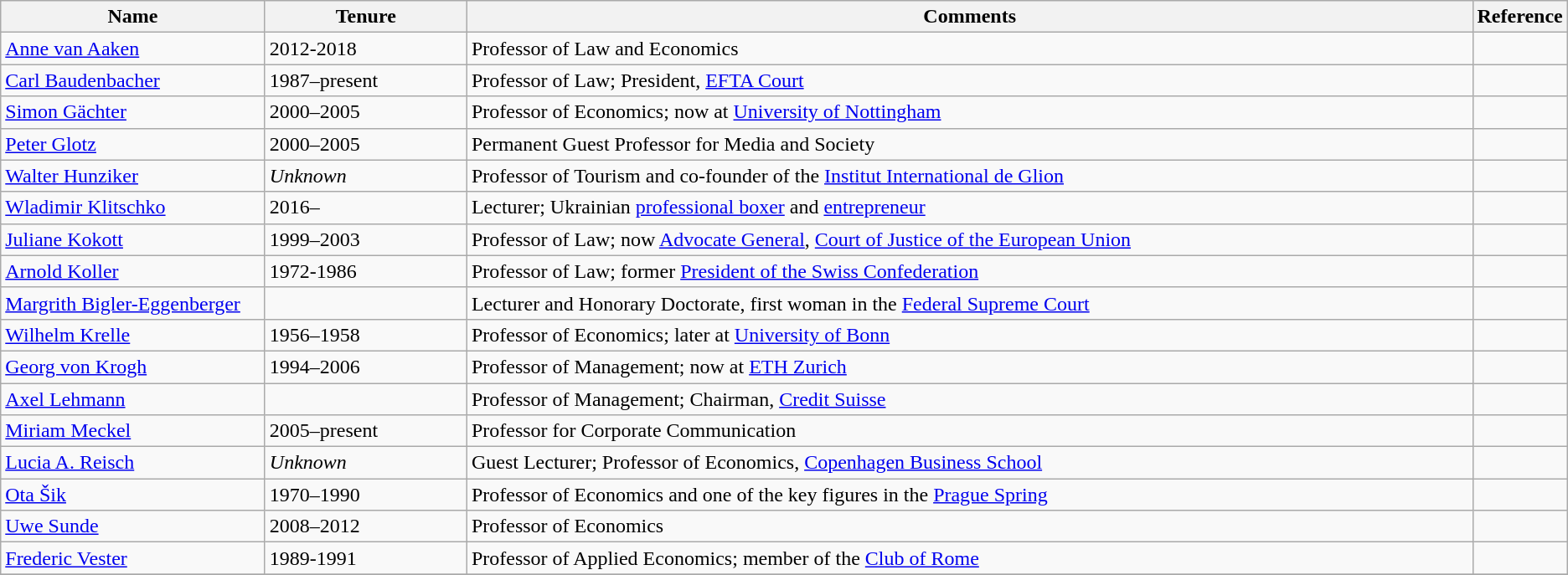<table class=wikitable>
<tr>
<th width="17%">Name</th>
<th width="13%">Tenure</th>
<th width="65%">Comments</th>
<th width="5%">Reference</th>
</tr>
<tr>
<td><a href='#'>Anne van Aaken</a></td>
<td>2012-2018</td>
<td>Professor of Law and Economics</td>
<td></td>
</tr>
<tr>
<td><a href='#'>Carl Baudenbacher</a></td>
<td>1987–present</td>
<td>Professor of Law; President, <a href='#'>EFTA Court</a></td>
<td></td>
</tr>
<tr>
<td><a href='#'>Simon Gächter</a></td>
<td>2000–2005</td>
<td>Professor of Economics; now at <a href='#'>University of Nottingham</a></td>
<td></td>
</tr>
<tr>
<td><a href='#'>Peter Glotz</a></td>
<td>2000–2005</td>
<td>Permanent Guest Professor for Media and Society</td>
<td></td>
</tr>
<tr>
<td><a href='#'>Walter Hunziker</a></td>
<td><em>Unknown</em></td>
<td>Professor of Tourism and co-founder of the <a href='#'>Institut International de Glion</a></td>
<td></td>
</tr>
<tr>
<td><a href='#'>Wladimir Klitschko</a></td>
<td>2016–</td>
<td>Lecturer; Ukrainian <a href='#'>professional boxer</a> and <a href='#'>entrepreneur</a></td>
<td></td>
</tr>
<tr>
<td><a href='#'>Juliane Kokott</a></td>
<td>1999–2003</td>
<td>Professor of Law; now <a href='#'>Advocate General</a>, <a href='#'>Court of Justice of the European Union</a></td>
<td></td>
</tr>
<tr>
<td><a href='#'>Arnold Koller</a></td>
<td>1972-1986</td>
<td>Professor of Law; former <a href='#'>President of the Swiss Confederation</a></td>
<td></td>
</tr>
<tr>
<td><a href='#'>Margrith Bigler-Eggenberger</a></td>
<td></td>
<td>Lecturer and Honorary Doctorate, first woman in the <a href='#'>Federal Supreme Court</a></td>
<td></td>
</tr>
<tr>
<td><a href='#'>Wilhelm Krelle</a></td>
<td>1956–1958</td>
<td>Professor of Economics; later at <a href='#'>University of Bonn</a></td>
<td></td>
</tr>
<tr>
<td><a href='#'>Georg von Krogh</a></td>
<td>1994–2006</td>
<td>Professor of Management; now at <a href='#'>ETH Zurich</a></td>
<td></td>
</tr>
<tr>
<td><a href='#'>Axel Lehmann</a></td>
<td></td>
<td>Professor of Management; Chairman, <a href='#'>Credit Suisse</a></td>
<td></td>
</tr>
<tr>
<td><a href='#'>Miriam Meckel</a></td>
<td>2005–present</td>
<td>Professor for Corporate Communication</td>
<td></td>
</tr>
<tr>
<td><a href='#'>Lucia A. Reisch</a></td>
<td><em>Unknown</em></td>
<td>Guest Lecturer; Professor of Economics, <a href='#'>Copenhagen Business School</a></td>
<td></td>
</tr>
<tr>
<td><a href='#'>Ota Šik</a></td>
<td>1970–1990</td>
<td>Professor of Economics and one of the key figures in the <a href='#'>Prague Spring</a></td>
<td></td>
</tr>
<tr>
<td><a href='#'>Uwe Sunde</a></td>
<td>2008–2012</td>
<td>Professor of Economics</td>
<td></td>
</tr>
<tr>
<td><a href='#'>Frederic Vester</a></td>
<td>1989-1991</td>
<td>Professor of Applied Economics; member of the <a href='#'>Club of Rome</a></td>
<td></td>
</tr>
<tr>
</tr>
</table>
